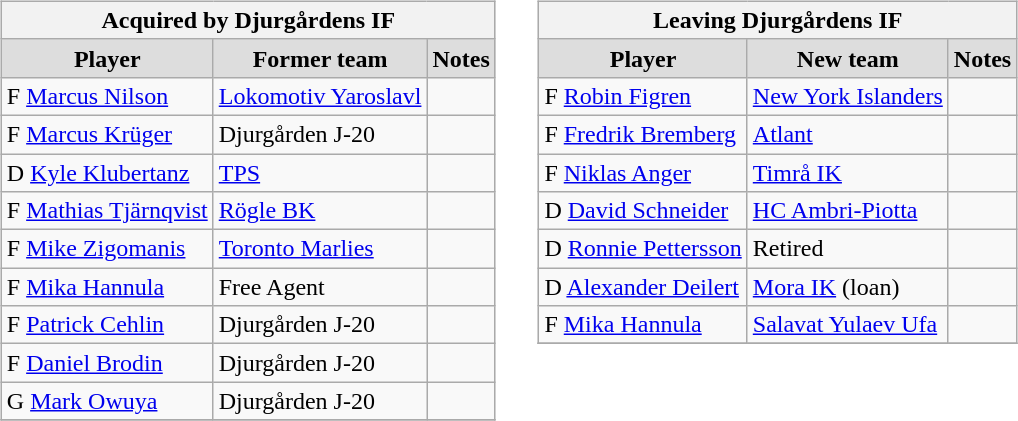<table cellspacing="10">
<tr>
<td valign="top"><br><table class="wikitable">
<tr>
<th colspan="3">Acquired by Djurgårdens IF</th>
</tr>
<tr align="center"  bgcolor="#dddddd">
<td><strong>Player</strong></td>
<td><strong>Former team</strong></td>
<td><strong>Notes</strong></td>
</tr>
<tr>
<td>F  <a href='#'>Marcus Nilson</a></td>
<td> <a href='#'>Lokomotiv Yaroslavl</a></td>
<td></td>
</tr>
<tr>
<td>F  <a href='#'>Marcus Krüger</a></td>
<td> Djurgården J-20</td>
<td></td>
</tr>
<tr>
<td>D  <a href='#'>Kyle Klubertanz</a></td>
<td> <a href='#'>TPS</a></td>
<td></td>
</tr>
<tr>
<td>F  <a href='#'>Mathias Tjärnqvist</a></td>
<td> <a href='#'>Rögle BK</a></td>
<td></td>
</tr>
<tr>
<td>F  <a href='#'>Mike Zigomanis</a></td>
<td> <a href='#'>Toronto Marlies</a></td>
<td></td>
</tr>
<tr>
<td>F  <a href='#'>Mika Hannula</a></td>
<td>Free Agent</td>
<td></td>
</tr>
<tr>
<td>F  <a href='#'>Patrick Cehlin</a></td>
<td> Djurgården J-20</td>
<td></td>
</tr>
<tr>
<td>F  <a href='#'>Daniel Brodin</a></td>
<td> Djurgården J-20</td>
<td></td>
</tr>
<tr>
<td>G  <a href='#'>Mark Owuya</a></td>
<td> Djurgården J-20</td>
<td></td>
</tr>
<tr>
</tr>
</table>
</td>
<td valign="top"><br><table class="wikitable">
<tr>
<th colspan="3">Leaving Djurgårdens IF</th>
</tr>
<tr align="center"  bgcolor="#dddddd">
<td><strong>Player</strong></td>
<td><strong>New team</strong></td>
<td><strong>Notes</strong></td>
</tr>
<tr>
<td>F  <a href='#'>Robin Figren</a></td>
<td> <a href='#'>New York Islanders</a></td>
<td></td>
</tr>
<tr>
<td>F  <a href='#'>Fredrik Bremberg</a></td>
<td> <a href='#'>Atlant</a></td>
<td></td>
</tr>
<tr>
<td>F  <a href='#'>Niklas Anger</a></td>
<td> <a href='#'>Timrå IK</a></td>
<td></td>
</tr>
<tr>
<td>D  <a href='#'>David Schneider</a></td>
<td> <a href='#'>HC Ambri-Piotta</a></td>
<td></td>
</tr>
<tr>
<td>D  <a href='#'>Ronnie Pettersson</a></td>
<td>Retired</td>
<td></td>
</tr>
<tr>
<td>D  <a href='#'>Alexander Deilert</a></td>
<td> <a href='#'>Mora IK</a> (loan)</td>
<td></td>
</tr>
<tr>
<td>F  <a href='#'>Mika Hannula</a></td>
<td> <a href='#'>Salavat Yulaev Ufa</a></td>
<td></td>
</tr>
<tr>
</tr>
</table>
</td>
</tr>
</table>
